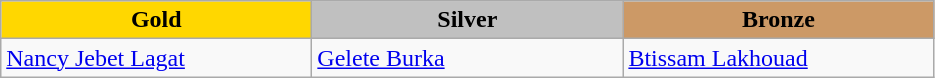<table class="wikitable" style="text-align:left">
<tr align="center">
<td width=200 bgcolor=gold><strong>Gold</strong></td>
<td width=200 bgcolor=silver><strong>Silver</strong></td>
<td width=200 bgcolor=CC9966><strong>Bronze</strong></td>
</tr>
<tr>
<td><a href='#'>Nancy Jebet Lagat</a><br><em></em></td>
<td><a href='#'>Gelete Burka</a><br><em></em></td>
<td><a href='#'>Btissam Lakhouad</a><br><em></em></td>
</tr>
</table>
